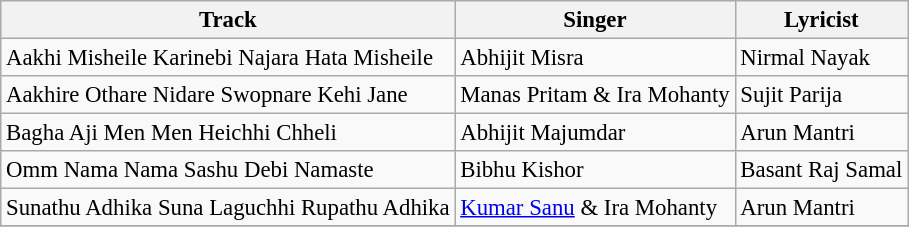<table class="wikitable" style="font-size:95%;">
<tr>
<th>Track</th>
<th>Singer</th>
<th>Lyricist</th>
</tr>
<tr>
<td>Aakhi Misheile Karinebi Najara Hata Misheile</td>
<td>Abhijit Misra</td>
<td>Nirmal Nayak</td>
</tr>
<tr>
<td>Aakhire Othare Nidare Swopnare Kehi Jane</td>
<td>Manas Pritam & Ira Mohanty</td>
<td>Sujit Parija</td>
</tr>
<tr>
<td>Bagha Aji Men Men Heichhi Chheli</td>
<td>Abhijit Majumdar</td>
<td>Arun Mantri</td>
</tr>
<tr>
<td>Omm Nama Nama Sashu Debi Namaste</td>
<td>Bibhu Kishor</td>
<td>Basant Raj Samal</td>
</tr>
<tr>
<td>Sunathu Adhika Suna Laguchhi Rupathu Adhika</td>
<td><a href='#'>Kumar Sanu</a> & Ira Mohanty</td>
<td>Arun Mantri</td>
</tr>
<tr>
</tr>
</table>
